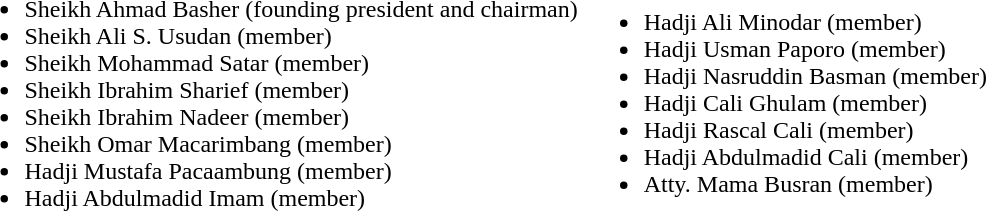<table border: 0px>
<tr>
<td><br><ul><li>Sheikh Ahmad Basher (founding president and chairman)</li><li>Sheikh Ali S. Usudan (member)</li><li>Sheikh Mohammad Satar (member)</li><li>Sheikh Ibrahim Sharief (member)</li><li>Sheikh Ibrahim Nadeer (member)</li><li>Sheikh Omar Macarimbang (member)</li><li>Hadji Mustafa Pacaambung (member)</li><li>Hadji Abdulmadid Imam (member)</li></ul></td>
<td><br><ul><li>Hadji Ali Minodar (member)</li><li>Hadji Usman Paporo (member)</li><li>Hadji Nasruddin Basman (member)</li><li>Hadji Cali Ghulam (member)</li><li>Hadji Rascal Cali (member)</li><li>Hadji Abdulmadid Cali (member)</li><li>Atty. Mama Busran (member)</li></ul></td>
</tr>
</table>
